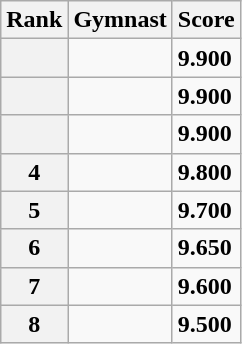<table class="wikitable sortable">
<tr>
<th scope="col">Rank</th>
<th scope="col">Gymnast</th>
<th scope="col">Score</th>
</tr>
<tr>
<th scope="row"></th>
<td></td>
<td><strong>9.900</strong></td>
</tr>
<tr>
<th scope="row"></th>
<td></td>
<td><strong>9.900</strong></td>
</tr>
<tr>
<th scope="row"></th>
<td></td>
<td><strong>9.900</strong></td>
</tr>
<tr>
<th scope="row">4</th>
<td></td>
<td><strong>9.800</strong></td>
</tr>
<tr>
<th scope="row">5</th>
<td></td>
<td><strong>9.700</strong></td>
</tr>
<tr>
<th scope="row">6</th>
<td></td>
<td><strong>9.650</strong></td>
</tr>
<tr>
<th scope="row">7</th>
<td></td>
<td><strong>9.600</strong></td>
</tr>
<tr>
<th scope="row">8</th>
<td></td>
<td><strong>9.500</strong></td>
</tr>
</table>
